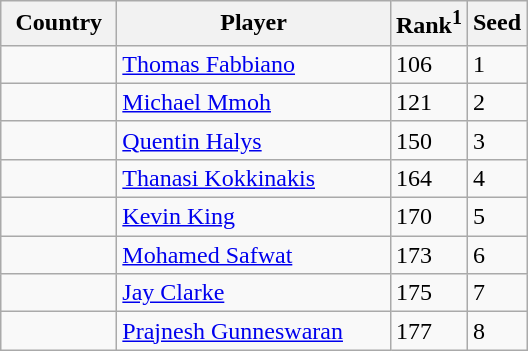<table class="sortable wikitable">
<tr>
<th width="70">Country</th>
<th width="175">Player</th>
<th>Rank<sup>1</sup></th>
<th>Seed</th>
</tr>
<tr>
<td></td>
<td><a href='#'>Thomas Fabbiano</a></td>
<td>106</td>
<td>1</td>
</tr>
<tr>
<td></td>
<td><a href='#'>Michael Mmoh</a></td>
<td>121</td>
<td>2</td>
</tr>
<tr>
<td></td>
<td><a href='#'>Quentin Halys</a></td>
<td>150</td>
<td>3</td>
</tr>
<tr>
<td></td>
<td><a href='#'>Thanasi Kokkinakis</a></td>
<td>164</td>
<td>4</td>
</tr>
<tr>
<td></td>
<td><a href='#'>Kevin King</a></td>
<td>170</td>
<td>5</td>
</tr>
<tr>
<td></td>
<td><a href='#'>Mohamed Safwat</a></td>
<td>173</td>
<td>6</td>
</tr>
<tr>
<td></td>
<td><a href='#'>Jay Clarke</a></td>
<td>175</td>
<td>7</td>
</tr>
<tr>
<td></td>
<td><a href='#'>Prajnesh Gunneswaran</a></td>
<td>177</td>
<td>8</td>
</tr>
</table>
